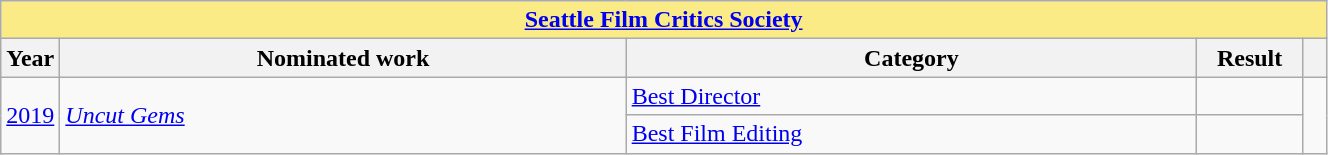<table width="70%" class="wikitable sortable">
<tr>
<th colspan="5" style="background:#FAEB86;" align="center"><a href='#'>Seattle Film Critics Society</a></th>
</tr>
<tr>
<th scope="col" style="width:1em;">Year</th>
<th scope="col" style="width:39em;">Nominated work</th>
<th scope="col" style="width:40em;">Category</th>
<th scope="col" style="width:5em;">Result</th>
<th scope="col" style="width:1em;" class="unsortable"></th>
</tr>
<tr>
<td rowspan="2"><a href='#'>2019</a></td>
<td rowspan="2"><em><a href='#'>Uncut Gems</a></em></td>
<td><a href='#'>Best Director</a></td>
<td></td>
<td rowspan="2"></td>
</tr>
<tr>
<td><a href='#'>Best Film Editing</a></td>
<td></td>
</tr>
</table>
